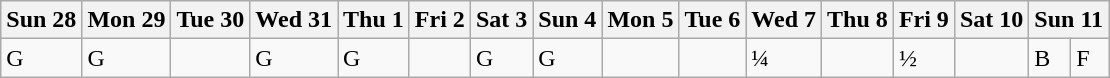<table class="wikitable olympic-schedule basketball">
<tr>
<th>Sun 28</th>
<th>Mon 29</th>
<th>Tue 30</th>
<th>Wed 31</th>
<th>Thu 1</th>
<th>Fri 2</th>
<th>Sat 3</th>
<th>Sun 4</th>
<th>Mon 5</th>
<th>Tue 6</th>
<th>Wed 7</th>
<th>Thu 8</th>
<th>Fri 9</th>
<th>Sat 10</th>
<th colspan="2">Sun 11</th>
</tr>
<tr>
<td class="team-group">G</td>
<td class="team-group">G</td>
<td></td>
<td class="team-group">G</td>
<td class="team-group">G</td>
<td></td>
<td class="team-group">G</td>
<td class="team-group">G</td>
<td></td>
<td></td>
<td class="team-qf">¼</td>
<td></td>
<td class="team-sf">½</td>
<td></td>
<td class="team-bronze">B</td>
<td class="team-final">F</td>
</tr>
</table>
